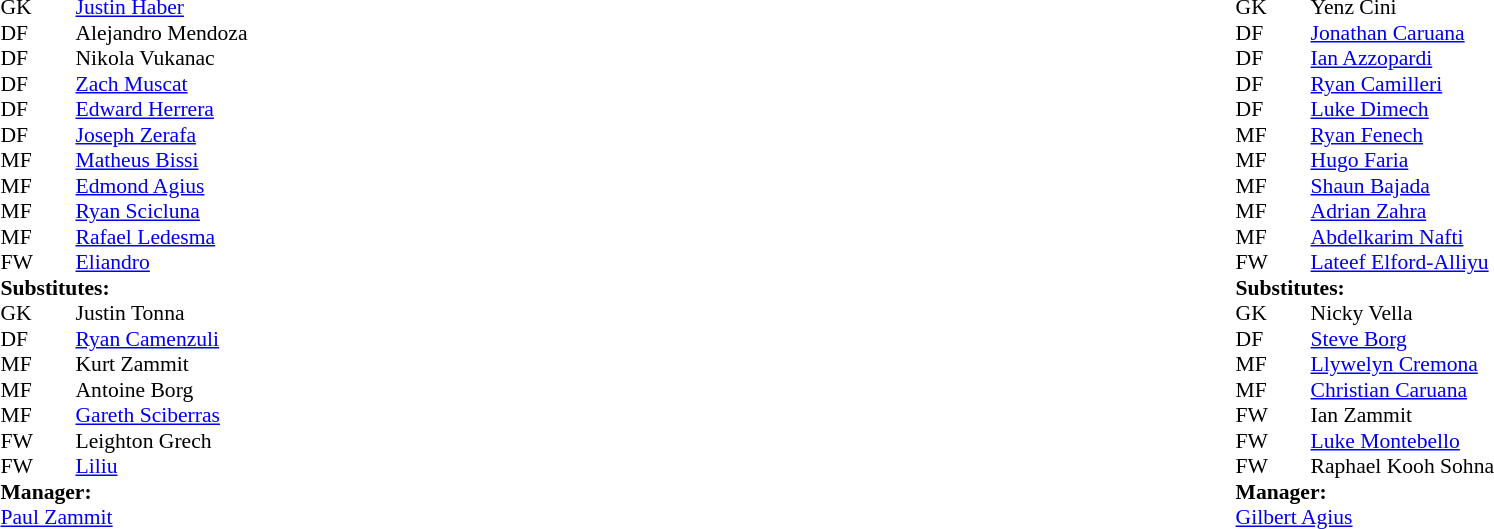<table style="width:100%">
<tr>
<td style="vertical-align:top;width:40%"><br><table style="font-size:90%" cellspacing="0" cellpadding="0">
<tr>
<th width=25></th>
<th width=25></th>
</tr>
<tr>
<td>GK</td>
<td></td>
<td> <a href='#'>Justin Haber</a></td>
</tr>
<tr>
<td>DF</td>
<td></td>
<td> Alejandro Mendoza</td>
</tr>
<tr>
<td>DF</td>
<td></td>
<td> Nikola Vukanac</td>
</tr>
<tr>
<td>DF</td>
<td></td>
<td> <a href='#'>Zach Muscat</a></td>
</tr>
<tr>
<td>DF</td>
<td></td>
<td> <a href='#'>Edward Herrera</a></td>
</tr>
<tr>
<td>DF</td>
<td></td>
<td> <a href='#'>Joseph Zerafa</a></td>
<td></td>
</tr>
<tr>
<td>MF</td>
<td></td>
<td> <a href='#'>Matheus Bissi</a></td>
</tr>
<tr>
<td>MF</td>
<td></td>
<td> <a href='#'>Edmond Agius</a></td>
</tr>
<tr>
<td>MF</td>
<td></td>
<td> <a href='#'>Ryan Scicluna</a></td>
<td></td>
</tr>
<tr>
<td>MF</td>
<td></td>
<td> <a href='#'>Rafael Ledesma</a></td>
<td></td>
</tr>
<tr>
<td>FW</td>
<td></td>
<td> <a href='#'>Eliandro</a></td>
<td></td>
</tr>
<tr>
<td colspan=3><strong>Substitutes:</strong></td>
</tr>
<tr>
<td>GK</td>
<td></td>
<td> Justin Tonna</td>
</tr>
<tr>
<td>DF</td>
<td></td>
<td> <a href='#'>Ryan Camenzuli</a></td>
<td></td>
</tr>
<tr>
<td>MF</td>
<td></td>
<td> Kurt Zammit</td>
</tr>
<tr>
<td>MF</td>
<td></td>
<td> Antoine Borg</td>
</tr>
<tr>
<td>MF</td>
<td></td>
<td> <a href='#'>Gareth Sciberras</a></td>
</tr>
<tr>
<td>FW</td>
<td></td>
<td> Leighton Grech</td>
<td></td>
</tr>
<tr>
<td>FW</td>
<td></td>
<td> <a href='#'>Liliu</a></td>
<td></td>
</tr>
<tr>
<td colspan=3><strong>Manager:</strong></td>
</tr>
<tr>
<td colspan=4> <a href='#'>Paul Zammit</a></td>
</tr>
</table>
</td>
<td style="vertical-align:top;width:50%"><br><table cellspacing="0" cellpadding="0" style="font-size:90%; margin:auto">
<tr>
<th width=25></th>
<th width=25></th>
</tr>
<tr>
<td>GK</td>
<td></td>
<td> Yenz Cini</td>
</tr>
<tr>
<td>DF</td>
<td></td>
<td> <a href='#'>Jonathan Caruana</a></td>
</tr>
<tr>
<td>DF</td>
<td></td>
<td> <a href='#'>Ian Azzopardi</a></td>
</tr>
<tr>
<td>DF</td>
<td></td>
<td> <a href='#'>Ryan Camilleri</a></td>
</tr>
<tr>
<td>DF</td>
<td></td>
<td> <a href='#'>Luke Dimech</a></td>
<td></td>
</tr>
<tr>
<td>MF</td>
<td></td>
<td> <a href='#'>Ryan Fenech</a></td>
<td></td>
</tr>
<tr>
<td>MF</td>
<td></td>
<td> <a href='#'>Hugo Faria</a></td>
<td></td>
</tr>
<tr>
<td>MF</td>
<td></td>
<td> <a href='#'>Shaun Bajada</a></td>
</tr>
<tr>
<td>MF</td>
<td></td>
<td> <a href='#'>Adrian Zahra</a></td>
<td></td>
</tr>
<tr>
<td>MF</td>
<td></td>
<td> <a href='#'>Abdelkarim Nafti</a></td>
<td></td>
</tr>
<tr>
<td>FW</td>
<td></td>
<td> <a href='#'>Lateef Elford-Alliyu</a></td>
</tr>
<tr>
<td colspan=3><strong>Substitutes:</strong></td>
</tr>
<tr>
<td>GK</td>
<td></td>
<td> Nicky Vella</td>
</tr>
<tr>
<td>DF</td>
<td></td>
<td> <a href='#'>Steve Borg</a></td>
</tr>
<tr>
<td>MF</td>
<td></td>
<td> <a href='#'>Llywelyn Cremona</a></td>
</tr>
<tr>
<td>MF</td>
<td></td>
<td> <a href='#'>Christian Caruana</a></td>
</tr>
<tr>
<td>FW</td>
<td></td>
<td> Ian Zammit</td>
<td></td>
</tr>
<tr>
<td>FW</td>
<td></td>
<td> <a href='#'>Luke Montebello</a></td>
<td></td>
</tr>
<tr>
<td>FW</td>
<td></td>
<td> Raphael Kooh Sohna</td>
<td></td>
</tr>
<tr>
<td colspan=3><strong>Manager:</strong></td>
</tr>
<tr>
<td colspan=4> <a href='#'>Gilbert Agius</a></td>
</tr>
</table>
</td>
</tr>
</table>
